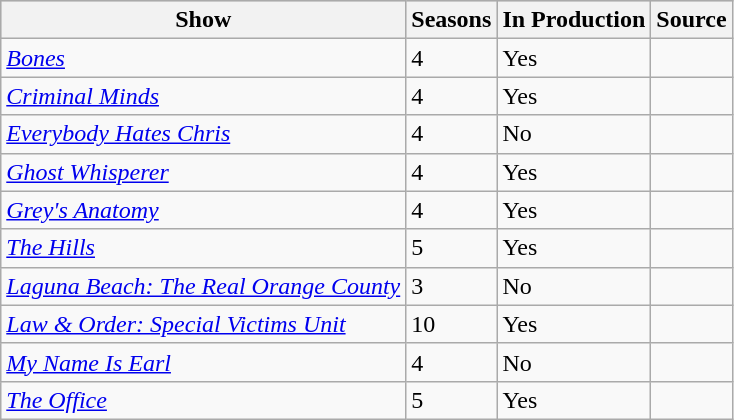<table class="wikitable sortable">
<tr style="background:#ccc;">
<th>Show</th>
<th>Seasons</th>
<th>In Production</th>
<th>Source</th>
</tr>
<tr>
<td><em><a href='#'>Bones</a></em></td>
<td>4</td>
<td rowspan=>Yes</td>
<td></td>
</tr>
<tr>
<td><em><a href='#'>Criminal Minds</a></em></td>
<td>4</td>
<td rowspan=>Yes</td>
<td></td>
</tr>
<tr>
<td><em><a href='#'>Everybody Hates Chris</a></em></td>
<td>4</td>
<td rowspan=>No</td>
<td></td>
</tr>
<tr>
<td><em><a href='#'>Ghost Whisperer</a></em></td>
<td>4</td>
<td rowspan=>Yes</td>
<td></td>
</tr>
<tr>
<td><em><a href='#'>Grey's Anatomy</a></em></td>
<td>4</td>
<td rowspan=>Yes</td>
<td></td>
</tr>
<tr>
<td><em><a href='#'>The Hills</a></em></td>
<td>5</td>
<td rowspan=>Yes</td>
<td></td>
</tr>
<tr>
<td><em><a href='#'>Laguna Beach: The Real Orange County</a></em></td>
<td>3</td>
<td rowspan=>No</td>
<td></td>
</tr>
<tr>
<td><em><a href='#'>Law & Order: Special Victims Unit</a></em></td>
<td>10</td>
<td rowspan=>Yes</td>
<td></td>
</tr>
<tr>
<td><em><a href='#'>My Name Is Earl</a></em></td>
<td>4</td>
<td rowspan=>No</td>
<td></td>
</tr>
<tr>
<td><em><a href='#'>The Office</a></em></td>
<td>5</td>
<td rowspan=>Yes</td>
<td></td>
</tr>
</table>
